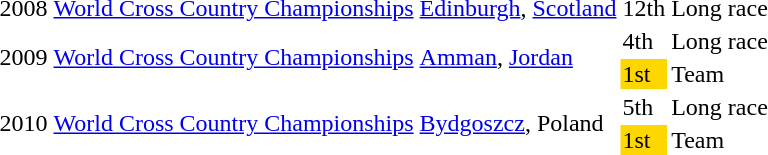<table>
<tr>
<td>2008</td>
<td><a href='#'>World Cross Country Championships</a></td>
<td><a href='#'>Edinburgh</a>, <a href='#'>Scotland</a></td>
<td>12th</td>
<td>Long race</td>
</tr>
<tr>
<td rowspan=2>2009</td>
<td rowspan=2><a href='#'>World Cross Country Championships</a></td>
<td rowspan=2><a href='#'>Amman</a>, <a href='#'>Jordan</a></td>
<td>4th</td>
<td>Long race</td>
</tr>
<tr>
<td bgcolor=gold>1st</td>
<td>Team</td>
</tr>
<tr>
<td rowspan=2>2010</td>
<td rowspan=2><a href='#'>World Cross Country Championships</a></td>
<td rowspan=2><a href='#'>Bydgoszcz</a>, Poland</td>
<td>5th</td>
<td>Long race</td>
</tr>
<tr>
<td bgcolor=gold>1st</td>
<td>Team</td>
</tr>
</table>
